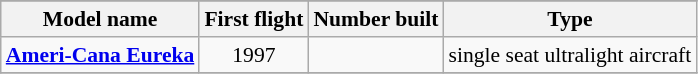<table class="wikitable" align=center style="font-size:90%;">
<tr>
</tr>
<tr style="background:#efefef;">
<th>Model name</th>
<th>First flight</th>
<th>Number built</th>
<th>Type</th>
</tr>
<tr>
<td align=left><strong><a href='#'>Ameri-Cana Eureka</a></strong></td>
<td align=center>1997</td>
<td align=center></td>
<td align=left>single seat ultralight aircraft</td>
</tr>
<tr>
</tr>
</table>
